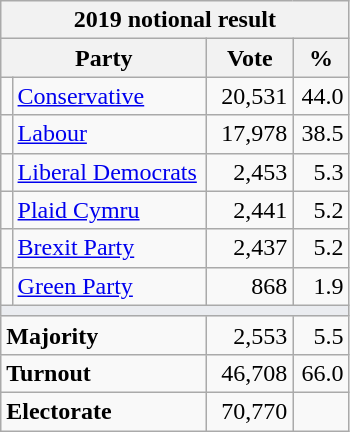<table class="wikitable">
<tr>
<th colspan="4">2019 notional result  </th>
</tr>
<tr>
<th colspan="2" bgcolor="#DDDDFF" width="130px">Party</th>
<th bgcolor="#DDDDFF" width="50px">Vote</th>
<th bgcolor="#DDDDFF" width="30px">%</th>
</tr>
<tr>
<td></td>
<td><a href='#'>Conservative</a></td>
<td align="right">20,531</td>
<td align="right">44.0</td>
</tr>
<tr>
<td></td>
<td><a href='#'>Labour</a></td>
<td align="right">17,978</td>
<td align="right">38.5</td>
</tr>
<tr>
<td></td>
<td><a href='#'>Liberal Democrats</a></td>
<td align="right">2,453</td>
<td align="right">5.3</td>
</tr>
<tr>
<td></td>
<td><a href='#'>Plaid Cymru</a></td>
<td align="right">2,441</td>
<td align="right">5.2</td>
</tr>
<tr>
<td></td>
<td><a href='#'>Brexit Party</a></td>
<td align="right">2,437</td>
<td align="right">5.2</td>
</tr>
<tr>
<td></td>
<td><a href='#'>Green Party</a></td>
<td align="right">868</td>
<td align="right">1.9</td>
</tr>
<tr>
<td colspan="4" bgcolor="#EAECF0"></td>
</tr>
<tr>
<td colspan="2"><strong>Majority</strong></td>
<td align="right">2,553</td>
<td align="right">5.5</td>
</tr>
<tr>
<td colspan="2"><strong>Turnout</strong></td>
<td align="right">46,708</td>
<td align="right">66.0</td>
</tr>
<tr>
<td colspan="2"><strong>Electorate</strong></td>
<td align="right">70,770</td>
</tr>
</table>
